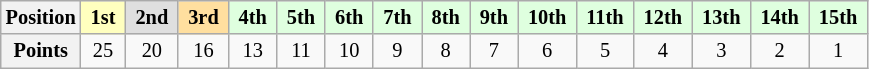<table class="wikitable" style="font-size:85%; text-align:center">
<tr>
<th>Position</th>
<td style="background:#ffffbf;"> <strong>1st</strong> </td>
<td style="background:#dfdfdf;"> <strong>2nd</strong> </td>
<td style="background:#ffdf9f;"> <strong>3rd</strong> </td>
<td style="background:#dfffdf;"> <strong>4th</strong> </td>
<td style="background:#dfffdf;"> <strong>5th</strong> </td>
<td style="background:#dfffdf;"> <strong>6th</strong> </td>
<td style="background:#dfffdf;"> <strong>7th</strong> </td>
<td style="background:#dfffdf;"> <strong>8th</strong> </td>
<td style="background:#dfffdf;"> <strong>9th</strong> </td>
<td style="background:#dfffdf;"> <strong>10th</strong> </td>
<td style="background:#dfffdf;"> <strong>11th</strong> </td>
<td style="background:#dfffdf;"> <strong>12th</strong> </td>
<td style="background:#dfffdf;"> <strong>13th</strong> </td>
<td style="background:#dfffdf;"> <strong>14th</strong> </td>
<td style="background:#dfffdf;"> <strong>15th</strong> </td>
</tr>
<tr>
<th>Points</th>
<td>25</td>
<td>20</td>
<td>16</td>
<td>13</td>
<td>11</td>
<td>10</td>
<td>9</td>
<td>8</td>
<td>7</td>
<td>6</td>
<td>5</td>
<td>4</td>
<td>3</td>
<td>2</td>
<td>1</td>
</tr>
</table>
